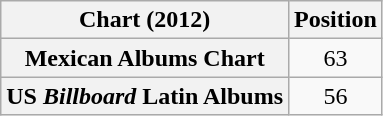<table class="wikitable sortable plainrowheaders">
<tr>
<th scope="col">Chart (2012)</th>
<th scope="col">Position</th>
</tr>
<tr>
<th scope="row">Mexican Albums Chart</th>
<td style="text-align: center;">63</td>
</tr>
<tr>
<th scope="row">US <em>Billboard</em> Latin Albums</th>
<td style="text-align: center;">56</td>
</tr>
</table>
